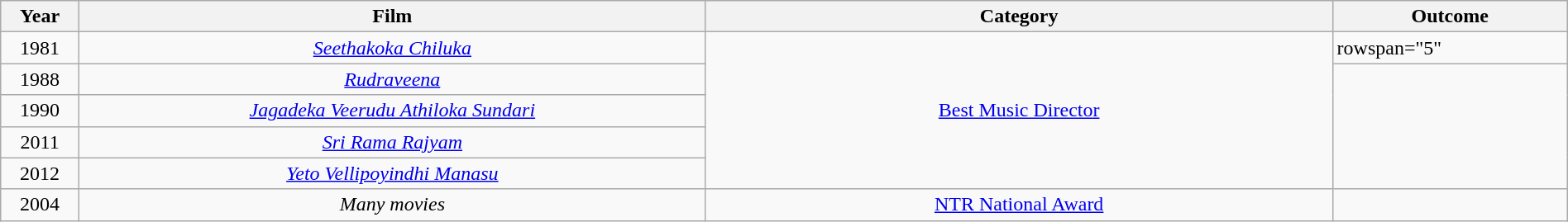<table class="wikitable" style="width:100%;">
<tr>
<th width=5%>Year</th>
<th style="width:40%;">Film</th>
<th style="width:40%;">Category</th>
<th style="width:15%;">Outcome</th>
</tr>
<tr>
<td style="text-align:center;">1981</td>
<td style="text-align:center;"><em><a href='#'>Seethakoka Chiluka</a></em></td>
<td rowspan="5" style="text-align:center;"><a href='#'>Best Music Director</a></td>
<td>rowspan="5" </td>
</tr>
<tr>
<td style="text-align:center;">1988</td>
<td style="text-align:center;"><em><a href='#'>Rudraveena</a></em></td>
</tr>
<tr>
<td style="text-align:center;">1990</td>
<td style="text-align:center;"><em><a href='#'>Jagadeka Veerudu Athiloka Sundari</a></em></td>
</tr>
<tr>
<td style="text-align:center;">2011</td>
<td style="text-align:center;"><em><a href='#'>Sri Rama Rajyam</a></em></td>
</tr>
<tr>
<td style="text-align:center;">2012</td>
<td style="text-align:center;"><em><a href='#'>Yeto Vellipoyindhi Manasu</a></em></td>
</tr>
<tr>
<td style="text-align:center;">2004</td>
<td style="text-align:center;"><em>Many movies</em></td>
<td style="text-align:center;"><a href='#'>NTR National Award</a></td>
<td></td>
</tr>
</table>
